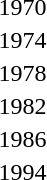<table>
<tr>
<td rowspan=2>1970</td>
<td rowspan=2></td>
<td rowspan=2></td>
<td></td>
</tr>
<tr>
<td></td>
</tr>
<tr>
<td>1974</td>
<td></td>
<td></td>
<td></td>
</tr>
<tr>
<td>1978</td>
<td></td>
<td></td>
<td></td>
</tr>
<tr>
<td>1982</td>
<td></td>
<td></td>
<td></td>
</tr>
<tr>
<td>1986</td>
<td></td>
<td></td>
<td></td>
</tr>
<tr>
<td>1994</td>
<td></td>
<td></td>
<td></td>
</tr>
</table>
